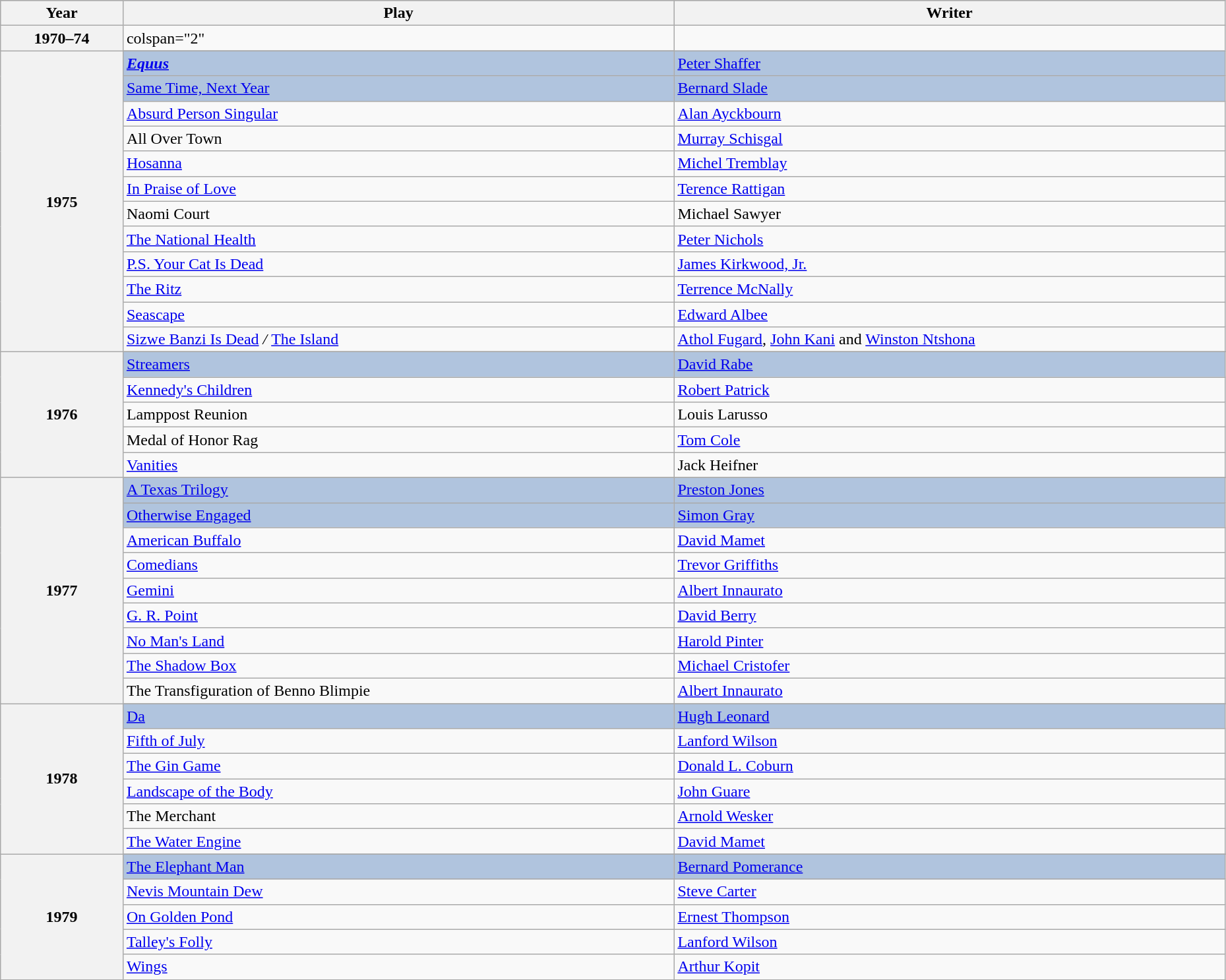<table class="wikitable" style="width:98%;">
<tr style="background:#bebebe;">
<th style="width:10%;">Year</th>
<th style="width:45%;">Play</th>
<th style="width:45%;">Writer</th>
</tr>
<tr>
<th>1970–74</th>
<td>colspan="2" </td>
</tr>
<tr>
<th rowspan="13">1975</th>
</tr>
<tr style="background:#B0C4DE">
<td><strong><em><a href='#'>Equus</a><em> <strong></td>
<td></strong><a href='#'>Peter Shaffer</a><strong></td>
</tr>
<tr style="background:#B0C4DE">
<td></em></strong><a href='#'>Same Time, Next Year</a><strong><em></td>
<td></strong><a href='#'>Bernard Slade</a> <strong></td>
</tr>
<tr>
<td></em><a href='#'>Absurd Person Singular</a><em></td>
<td><a href='#'>Alan Ayckbourn</a></td>
</tr>
<tr>
<td></em>All Over Town<em></td>
<td><a href='#'>Murray Schisgal</a></td>
</tr>
<tr>
<td></em><a href='#'>Hosanna</a><em></td>
<td><a href='#'>Michel Tremblay</a></td>
</tr>
<tr>
<td></em><a href='#'>In Praise of Love</a><em></td>
<td><a href='#'>Terence Rattigan</a></td>
</tr>
<tr>
<td></em>Naomi Court<em></td>
<td>Michael Sawyer</td>
</tr>
<tr>
<td></em><a href='#'>The National Health</a><em></td>
<td><a href='#'>Peter Nichols</a></td>
</tr>
<tr>
<td></em><a href='#'>P.S. Your Cat Is Dead</a><em></td>
<td><a href='#'>James Kirkwood, Jr.</a></td>
</tr>
<tr>
<td></em><a href='#'>The Ritz</a><em></td>
<td><a href='#'>Terrence McNally</a></td>
</tr>
<tr>
<td></em><a href='#'>Seascape</a><em></td>
<td><a href='#'>Edward Albee</a></td>
</tr>
<tr>
<td></em><a href='#'>Sizwe Banzi Is Dead</a><em> / </em><a href='#'>The Island</a><em></td>
<td><a href='#'>Athol Fugard</a>, <a href='#'>John Kani</a> and <a href='#'>Winston Ntshona</a></td>
</tr>
<tr>
<th rowspan="6">1976</th>
</tr>
<tr style="background:#B0C4DE">
<td></em></strong><a href='#'>Streamers</a><strong><em></td>
<td></strong><a href='#'>David Rabe</a> <strong></td>
</tr>
<tr>
<td></em><a href='#'>Kennedy's Children</a><em></td>
<td><a href='#'>Robert Patrick</a></td>
</tr>
<tr>
<td></em>Lamppost Reunion<em></td>
<td>Louis Larusso</td>
</tr>
<tr>
<td></em>Medal of Honor Rag<em></td>
<td><a href='#'>Tom Cole</a></td>
</tr>
<tr>
<td></em><a href='#'>Vanities</a><em></td>
<td>Jack Heifner</td>
</tr>
<tr>
<th rowspan="10">1977</th>
</tr>
<tr style="background:#B0C4DE">
<td></em></strong><a href='#'>A Texas Trilogy</a><strong><em></td>
<td></strong><a href='#'>Preston Jones</a><strong></td>
</tr>
<tr style="background:#B0C4DE">
<td></em></strong><a href='#'>Otherwise Engaged</a><strong><em></td>
<td></strong><a href='#'>Simon Gray</a> <strong></td>
</tr>
<tr>
<td></em><a href='#'>American Buffalo</a><em></td>
<td><a href='#'>David Mamet</a></td>
</tr>
<tr>
<td></em><a href='#'>Comedians</a><em></td>
<td><a href='#'>Trevor Griffiths</a></td>
</tr>
<tr>
<td></em><a href='#'>Gemini</a><em></td>
<td><a href='#'>Albert Innaurato</a></td>
</tr>
<tr>
<td></em><a href='#'>G. R. Point</a><em></td>
<td><a href='#'>David Berry</a></td>
</tr>
<tr>
<td></em><a href='#'>No Man's Land</a><em></td>
<td><a href='#'>Harold Pinter</a></td>
</tr>
<tr>
<td></em><a href='#'>The Shadow Box</a><em></td>
<td><a href='#'>Michael Cristofer</a></td>
</tr>
<tr>
<td></em>The Transfiguration of Benno Blimpie<em></td>
<td><a href='#'>Albert Innaurato</a></td>
</tr>
<tr>
<th rowspan="7">1978</th>
</tr>
<tr style="background:#B0C4DE">
<td></em></strong><a href='#'>Da</a><strong><em></td>
<td></strong><a href='#'>Hugh Leonard</a> <strong></td>
</tr>
<tr>
<td></em><a href='#'>Fifth of July</a><em></td>
<td><a href='#'>Lanford Wilson</a></td>
</tr>
<tr>
<td></em><a href='#'>The Gin Game</a><em></td>
<td><a href='#'>Donald L. Coburn</a></td>
</tr>
<tr>
<td></em><a href='#'>Landscape of the Body</a><em></td>
<td><a href='#'>John Guare</a></td>
</tr>
<tr>
<td></em>The Merchant<em></td>
<td><a href='#'>Arnold Wesker</a></td>
</tr>
<tr>
<td></em><a href='#'>The Water Engine</a><em></td>
<td><a href='#'>David Mamet</a></td>
</tr>
<tr>
<th rowspan="6">1979</th>
</tr>
<tr style="background:#B0C4DE">
<td></em></strong><a href='#'>The Elephant Man</a><strong><em></td>
<td></strong><a href='#'>Bernard Pomerance</a> <strong></td>
</tr>
<tr>
<td></em><a href='#'>Nevis Mountain Dew</a><em></td>
<td><a href='#'>Steve Carter</a></td>
</tr>
<tr>
<td></em><a href='#'>On Golden Pond</a><em></td>
<td><a href='#'>Ernest Thompson</a></td>
</tr>
<tr>
<td></em><a href='#'>Talley's Folly</a><em></td>
<td><a href='#'>Lanford Wilson</a></td>
</tr>
<tr>
<td></em><a href='#'>Wings</a><em></td>
<td><a href='#'>Arthur Kopit</a></td>
</tr>
</table>
